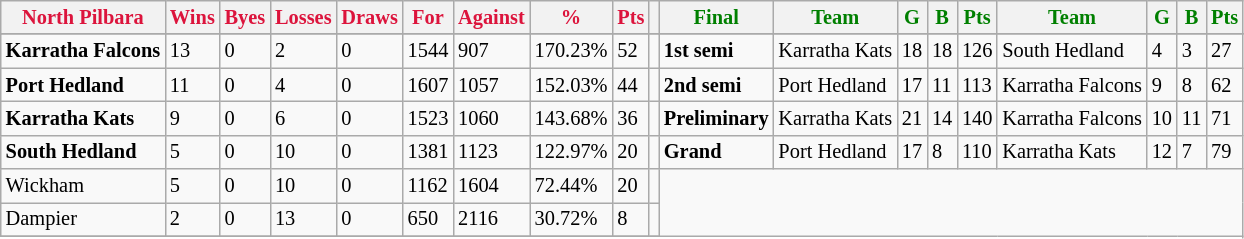<table style="font-size: 85%; text-align: left;" class="wikitable">
<tr>
<th style="color:crimson">North Pilbara</th>
<th style="color:crimson">Wins</th>
<th style="color:crimson">Byes</th>
<th style="color:crimson">Losses</th>
<th style="color:crimson">Draws</th>
<th style="color:crimson">For</th>
<th style="color:crimson">Against</th>
<th style="color:crimson">%</th>
<th style="color:crimson">Pts</th>
<th></th>
<th style="color:green">Final</th>
<th style="color:green">Team</th>
<th style="color:green">G</th>
<th style="color:green">B</th>
<th style="color:green">Pts</th>
<th style="color:green">Team</th>
<th style="color:green">G</th>
<th style="color:green">B</th>
<th style="color:green">Pts</th>
</tr>
<tr>
</tr>
<tr>
</tr>
<tr>
<td><strong>	Karratha Falcons	</strong></td>
<td>13</td>
<td>0</td>
<td>2</td>
<td>0</td>
<td>1544</td>
<td>907</td>
<td>170.23%</td>
<td>52</td>
<td></td>
<td><strong>1st semi</strong></td>
<td>Karratha Kats</td>
<td>18</td>
<td>18</td>
<td>126</td>
<td>South Hedland</td>
<td>4</td>
<td>3</td>
<td>27</td>
</tr>
<tr>
<td><strong>	Port Hedland	</strong></td>
<td>11</td>
<td>0</td>
<td>4</td>
<td>0</td>
<td>1607</td>
<td>1057</td>
<td>152.03%</td>
<td>44</td>
<td></td>
<td><strong>2nd semi</strong></td>
<td>Port Hedland</td>
<td>17</td>
<td>11</td>
<td>113</td>
<td>Karratha Falcons</td>
<td>9</td>
<td>8</td>
<td>62</td>
</tr>
<tr>
<td><strong>	Karratha Kats	</strong></td>
<td>9</td>
<td>0</td>
<td>6</td>
<td>0</td>
<td>1523</td>
<td>1060</td>
<td>143.68%</td>
<td>36</td>
<td></td>
<td><strong>Preliminary</strong></td>
<td>Karratha Kats</td>
<td>21</td>
<td>14</td>
<td>140</td>
<td>Karratha Falcons</td>
<td>10</td>
<td>11</td>
<td>71</td>
</tr>
<tr>
<td><strong>	South Hedland	</strong></td>
<td>5</td>
<td>0</td>
<td>10</td>
<td>0</td>
<td>1381</td>
<td>1123</td>
<td>122.97%</td>
<td>20</td>
<td></td>
<td><strong>Grand</strong></td>
<td>Port Hedland</td>
<td>17</td>
<td>8</td>
<td>110</td>
<td>Karratha Kats</td>
<td>12</td>
<td>7</td>
<td>79</td>
</tr>
<tr>
<td>Wickham</td>
<td>5</td>
<td>0</td>
<td>10</td>
<td>0</td>
<td>1162</td>
<td>1604</td>
<td>72.44%</td>
<td>20</td>
<td></td>
</tr>
<tr>
<td>Dampier</td>
<td>2</td>
<td>0</td>
<td>13</td>
<td>0</td>
<td>650</td>
<td>2116</td>
<td>30.72%</td>
<td>8</td>
<td></td>
</tr>
<tr>
</tr>
</table>
